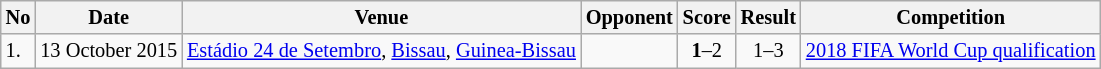<table class="wikitable" style="font-size:85%;">
<tr>
<th>No</th>
<th>Date</th>
<th>Venue</th>
<th>Opponent</th>
<th>Score</th>
<th>Result</th>
<th>Competition</th>
</tr>
<tr>
<td>1.</td>
<td>13 October 2015</td>
<td><a href='#'>Estádio 24 de Setembro</a>, <a href='#'>Bissau</a>, <a href='#'>Guinea-Bissau</a></td>
<td></td>
<td align=center><strong>1</strong>–2</td>
<td align=center>1–3</td>
<td><a href='#'>2018 FIFA World Cup qualification</a></td>
</tr>
</table>
